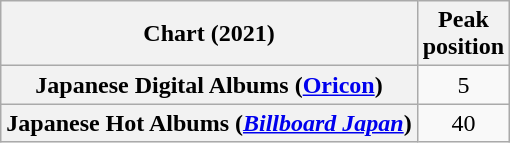<table class="wikitable sortable plainrowheaders" style="text-align:center">
<tr>
<th scope="col">Chart (2021)</th>
<th scope="col">Peak<br>position</th>
</tr>
<tr>
<th scope="row">Japanese Digital Albums (<a href='#'>Oricon</a>)</th>
<td>5</td>
</tr>
<tr>
<th scope="row">Japanese Hot Albums (<em><a href='#'>Billboard Japan</a></em>)</th>
<td>40</td>
</tr>
</table>
